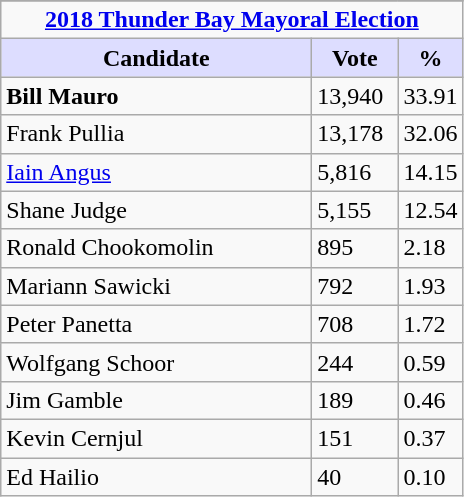<table class="wikitable sortable">
<tr style="background-color:#E9E9E9">
</tr>
<tr>
<td colspan="3" style="text-align:center;"><strong><a href='#'>2018 Thunder Bay Mayoral Election</a></strong></td>
</tr>
<tr>
<th style="background:#ddf; width:200px;">Candidate</th>
<th style="background:#ddf; width:50px;">Vote</th>
<th style="background:#ddf; width:30px;">%</th>
</tr>
<tr>
<td><strong>Bill Mauro</strong></td>
<td>13,940</td>
<td>33.91</td>
</tr>
<tr>
<td>Frank Pullia</td>
<td>13,178</td>
<td>32.06</td>
</tr>
<tr>
<td><a href='#'>Iain Angus</a></td>
<td>5,816</td>
<td>14.15</td>
</tr>
<tr>
<td>Shane Judge</td>
<td>5,155</td>
<td>12.54</td>
</tr>
<tr>
<td>Ronald Chookomolin</td>
<td>895</td>
<td>2.18</td>
</tr>
<tr>
<td>Mariann Sawicki</td>
<td>792</td>
<td>1.93</td>
</tr>
<tr>
<td>Peter Panetta</td>
<td>708</td>
<td>1.72</td>
</tr>
<tr>
<td>Wolfgang Schoor</td>
<td>244</td>
<td>0.59</td>
</tr>
<tr>
<td>Jim Gamble</td>
<td>189</td>
<td>0.46</td>
</tr>
<tr>
<td>Kevin Cernjul</td>
<td>151</td>
<td>0.37</td>
</tr>
<tr>
<td>Ed Hailio</td>
<td>40</td>
<td>0.10</td>
</tr>
</table>
